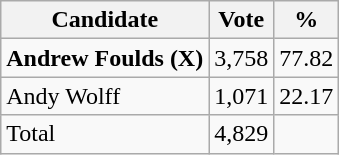<table class="wikitable">
<tr>
<th bgcolor="#DDDDFF">Candidate</th>
<th bgcolor="#DDDDFF">Vote</th>
<th bgcolor="#DDDDFF">%</th>
</tr>
<tr>
<td><strong>Andrew Foulds (X)</strong></td>
<td>3,758</td>
<td>77.82</td>
</tr>
<tr>
<td>Andy Wolff</td>
<td>1,071</td>
<td>22.17</td>
</tr>
<tr>
<td>Total</td>
<td>4,829</td>
<td></td>
</tr>
</table>
